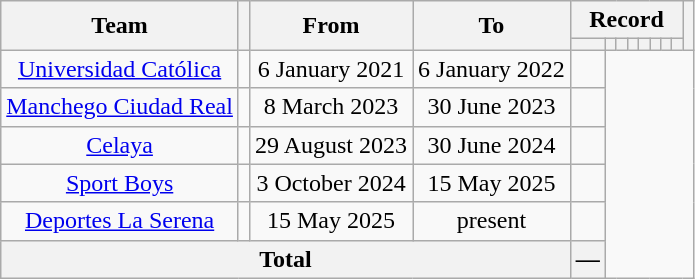<table class="wikitable" style="text-align: center">
<tr>
<th rowspan="2">Team</th>
<th rowspan="2"></th>
<th rowspan="2">From</th>
<th rowspan="2">To</th>
<th colspan="8">Record</th>
<th rowspan="2"></th>
</tr>
<tr>
<th></th>
<th></th>
<th></th>
<th></th>
<th></th>
<th></th>
<th></th>
<th></th>
</tr>
<tr>
<td><a href='#'>Universidad Católica</a></td>
<td></td>
<td>6 January 2021</td>
<td>6 January 2022<br></td>
<td></td>
</tr>
<tr>
<td><a href='#'>Manchego Ciudad Real</a></td>
<td></td>
<td>8 March 2023</td>
<td>30 June 2023<br></td>
<td></td>
</tr>
<tr>
<td><a href='#'>Celaya</a></td>
<td></td>
<td>29 August 2023</td>
<td>30 June 2024<br></td>
<td></td>
</tr>
<tr>
<td><a href='#'>Sport Boys</a></td>
<td></td>
<td>3 October 2024</td>
<td>15 May 2025<br></td>
<td></td>
</tr>
<tr>
<td><a href='#'>Deportes La Serena</a></td>
<td></td>
<td>15 May 2025</td>
<td>present<br></td>
<td></td>
</tr>
<tr>
<th colspan="4">Total<br></th>
<th>—</th>
</tr>
</table>
